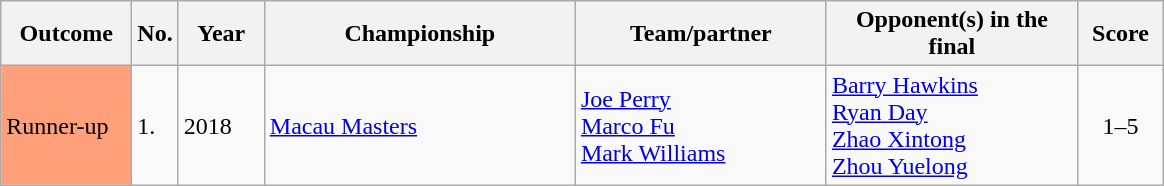<table class="sortable wikitable">
<tr>
<th width="80">Outcome</th>
<th width="20">No.</th>
<th width="50">Year</th>
<th width="200">Championship</th>
<th width="160">Team/partner</th>
<th width="160">Opponent(s) in the final</th>
<th width="50">Score</th>
</tr>
<tr>
<td style="background:#ffa07a;">Runner-up</td>
<td>1.</td>
<td>2018</td>
<td><a href='#'>Macau Masters</a></td>
<td> <a href='#'>Joe Perry</a><br> <a href='#'>Marco Fu</a><br> <a href='#'>Mark Williams</a></td>
<td> <a href='#'>Barry Hawkins</a><br> <a href='#'>Ryan Day</a><br> <a href='#'>Zhao Xintong</a><br> <a href='#'>Zhou Yuelong</a></td>
<td align="center">1–5</td>
</tr>
</table>
